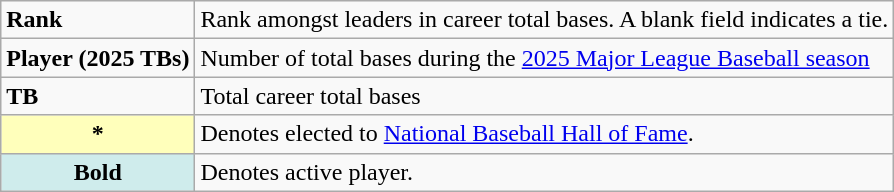<table class="wikitable" style="font-size:100%;">
<tr>
<td><strong>Rank</strong></td>
<td>Rank amongst leaders in career total bases. A blank field indicates a tie.</td>
</tr>
<tr>
<td><strong>Player (2025 TBs)</strong></td>
<td>Number of total bases during the <a href='#'>2025 Major League Baseball season</a></td>
</tr>
<tr>
<td><strong>TB</strong></td>
<td>Total career total bases</td>
</tr>
<tr>
<th scope="row" style="background-color:#ffffbb">*</th>
<td>Denotes elected to <a href='#'>National Baseball Hall of Fame</a>. <br></td>
</tr>
<tr>
<th scope="row" style="background:#cfecec;"><strong>Bold</strong></th>
<td>Denotes active player.<br></td>
</tr>
</table>
